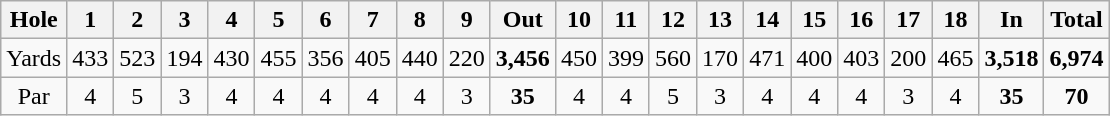<table class="wikitable" style="text-align:center">
<tr>
<th align="left">Hole</th>
<th>1</th>
<th>2</th>
<th>3</th>
<th>4</th>
<th>5</th>
<th>6</th>
<th>7</th>
<th>8</th>
<th>9</th>
<th>Out</th>
<th>10</th>
<th>11</th>
<th>12</th>
<th>13</th>
<th>14</th>
<th>15</th>
<th>16</th>
<th>17</th>
<th>18</th>
<th>In</th>
<th>Total</th>
</tr>
<tr>
<td align="center">Yards</td>
<td>433</td>
<td>523</td>
<td>194</td>
<td>430</td>
<td>455</td>
<td>356</td>
<td>405</td>
<td>440</td>
<td>220</td>
<td><strong>3,456</strong></td>
<td>450</td>
<td>399</td>
<td>560</td>
<td>170</td>
<td>471</td>
<td>400</td>
<td>403</td>
<td>200</td>
<td>465</td>
<td><strong>3,518</strong></td>
<td><strong>6,974</strong></td>
</tr>
<tr>
<td align="center">Par</td>
<td>4</td>
<td>5</td>
<td>3</td>
<td>4</td>
<td>4</td>
<td>4</td>
<td>4</td>
<td>4</td>
<td>3</td>
<td><strong>35</strong></td>
<td>4</td>
<td>4</td>
<td>5</td>
<td>3</td>
<td>4</td>
<td>4</td>
<td>4</td>
<td>3</td>
<td>4</td>
<td><strong>35</strong></td>
<td><strong>70</strong></td>
</tr>
</table>
